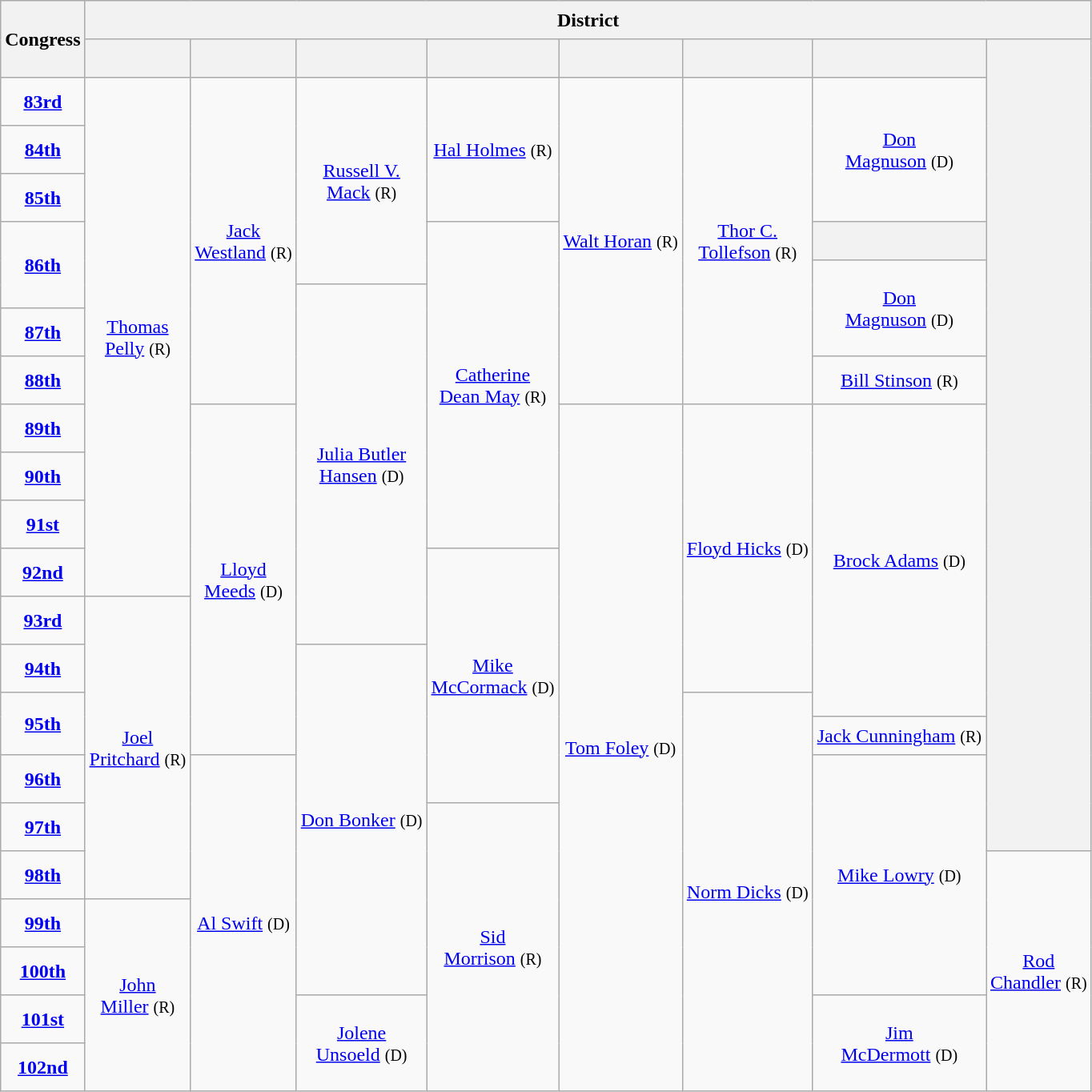<table class=wikitable style="text-align:center">
<tr style="height:2em">
<th rowspan="2">Congress</th>
<th colspan=8>District</th>
</tr>
<tr style="height:2em">
<th></th>
<th></th>
<th></th>
<th></th>
<th></th>
<th></th>
<th></th>
<th rowspan=19 style=vertical-align:bottom></th>
</tr>
<tr style="height:2.5em">
<td><strong><a href='#'>83rd</a></strong> </td>
<td rowspan=12 ><a href='#'>Thomas<br>Pelly</a> <small>(R)</small></td>
<td rowspan=8 ><a href='#'>Jack<br>Westland</a> <small>(R)</small></td>
<td rowspan="5" ><a href='#'>Russell V.<br>Mack</a> <small>(R)</small></td>
<td rowspan="3" ><a href='#'>Hal Holmes</a> <small>(R)</small></td>
<td rowspan="8" ><a href='#'>Walt Horan</a> <small>(R)</small></td>
<td rowspan="8" ><a href='#'>Thor C.<br>Tollefson</a> <small>(R)</small></td>
<td rowspan=3 ><a href='#'>Don<br>Magnuson</a> <small>(D)</small></td>
</tr>
<tr style="height:2.5em">
<td><strong><a href='#'>84th</a></strong> </td>
</tr>
<tr style="height:2.5em">
<td><strong><a href='#'>85th</a></strong> </td>
</tr>
<tr style="height:2em">
<td rowspan=3><strong><a href='#'>86th</a></strong> </td>
<td rowspan=8 ><a href='#'>Catherine<br>Dean May</a> <small>(R)</small></td>
<th></th>
</tr>
<tr style="height:1.25em">
<td rowspan=3 ><a href='#'>Don<br>Magnuson</a> <small>(D)</small></td>
</tr>
<tr style="height:1.25em">
<td rowspan=8 ><a href='#'>Julia Butler<br>Hansen</a> <small>(D)</small></td>
</tr>
<tr style="height:2.5em">
<td><strong><a href='#'>87th</a></strong> </td>
</tr>
<tr style="height:2.5em">
<td><strong><a href='#'>88th</a></strong> </td>
<td><a href='#'>Bill Stinson</a> <small>(R)</small></td>
</tr>
<tr style="height:2.5em">
<td><strong><a href='#'>89th</a></strong> </td>
<td rowspan=8 ><a href='#'>Lloyd<br>Meeds</a> <small>(D)</small></td>
<td rowspan="15" ><a href='#'>Tom Foley</a> <small>(D)</small></td>
<td rowspan=6 ><a href='#'>Floyd Hicks</a> <small>(D)</small></td>
<td rowspan=7 ><a href='#'>Brock Adams</a> <small>(D)</small></td>
</tr>
<tr style="height:2.5em">
<td><strong><a href='#'>90th</a></strong> </td>
</tr>
<tr style="height:2.5em">
<td><strong><a href='#'>91st</a></strong> </td>
</tr>
<tr style="height:2.5em">
<td><strong><a href='#'>92nd</a></strong> </td>
<td rowspan=6 ><a href='#'>Mike<br>McCormack</a> <small>(D)</small></td>
</tr>
<tr style="height:2.5em">
<td><strong><a href='#'>93rd</a></strong> </td>
<td rowspan=7 ><a href='#'>Joel<br>Pritchard</a> <small>(R)</small></td>
</tr>
<tr style="height:2.5em">
<td><strong><a href='#'>94th</a></strong> </td>
<td rowspan=8 ><a href='#'>Don Bonker</a> <small>(D)</small></td>
</tr>
<tr style="height:1.25em">
<td rowspan=2><strong><a href='#'>95th</a></strong> </td>
<td rowspan="9" ><a href='#'>Norm Dicks</a> <small>(D)</small></td>
</tr>
<tr style="height:2em">
<td><a href='#'>Jack Cunningham</a> <small>(R)</small></td>
</tr>
<tr style="height:2.5em">
<td><strong><a href='#'>96th</a></strong> </td>
<td rowspan="7" ><a href='#'>Al Swift</a> <small>(D)</small></td>
<td rowspan=5 ><a href='#'>Mike Lowry</a> <small>(D)</small></td>
</tr>
<tr style="height:2.5em">
<td><strong><a href='#'>97th</a></strong> </td>
<td rowspan=6 ><a href='#'>Sid<br>Morrison</a> <small>(R)</small></td>
</tr>
<tr style="height:2.5em">
<td><strong><a href='#'>98th</a></strong> </td>
<td rowspan=5 ><a href='#'>Rod<br>Chandler</a> <small>(R)</small></td>
</tr>
<tr style="height:2.5em">
<td><strong><a href='#'>99th</a></strong> </td>
<td rowspan=4 ><a href='#'>John<br>Miller</a> <small>(R)</small></td>
</tr>
<tr style="height:2.5em">
<td><strong><a href='#'>100th</a></strong> </td>
</tr>
<tr style="height:2.5em">
<td><strong><a href='#'>101st</a></strong> </td>
<td rowspan="2" ><a href='#'>Jolene<br>Unsoeld</a> <small>(D)</small></td>
<td rowspan="2" ><a href='#'>Jim<br>McDermott</a> <small>(D)</small></td>
</tr>
<tr style="height:2.5em">
<td><strong><a href='#'>102nd</a></strong> </td>
</tr>
</table>
